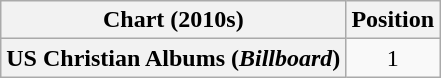<table class="wikitable plainrowheaders" style="text-align:center">
<tr>
<th scope="col">Chart (2010s)</th>
<th scope="col">Position</th>
</tr>
<tr>
<th scope="row">US Christian Albums (<em>Billboard</em>)</th>
<td>1</td>
</tr>
</table>
